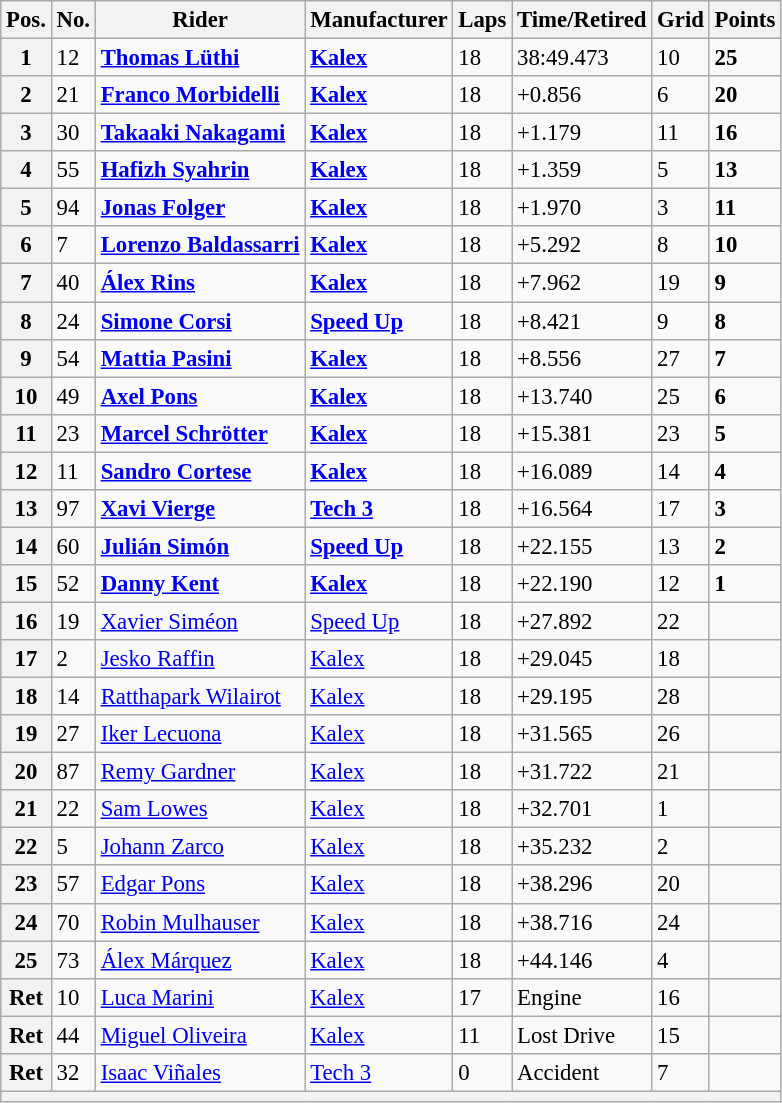<table class="wikitable" style="font-size: 95%;">
<tr>
<th>Pos.</th>
<th>No.</th>
<th>Rider</th>
<th>Manufacturer</th>
<th>Laps</th>
<th>Time/Retired</th>
<th>Grid</th>
<th>Points</th>
</tr>
<tr>
<th>1</th>
<td>12</td>
<td> <strong><a href='#'>Thomas Lüthi</a></strong></td>
<td><strong><a href='#'>Kalex</a></strong></td>
<td>18</td>
<td>38:49.473</td>
<td>10</td>
<td><strong>25</strong></td>
</tr>
<tr>
<th>2</th>
<td>21</td>
<td> <strong><a href='#'>Franco Morbidelli</a></strong></td>
<td><strong><a href='#'>Kalex</a></strong></td>
<td>18</td>
<td>+0.856</td>
<td>6</td>
<td><strong>20</strong></td>
</tr>
<tr>
<th>3</th>
<td>30</td>
<td> <strong><a href='#'>Takaaki Nakagami</a></strong></td>
<td><strong><a href='#'>Kalex</a></strong></td>
<td>18</td>
<td>+1.179</td>
<td>11</td>
<td><strong>16</strong></td>
</tr>
<tr>
<th>4</th>
<td>55</td>
<td> <strong><a href='#'>Hafizh Syahrin</a></strong></td>
<td><strong><a href='#'>Kalex</a></strong></td>
<td>18</td>
<td>+1.359</td>
<td>5</td>
<td><strong>13</strong></td>
</tr>
<tr>
<th>5</th>
<td>94</td>
<td> <strong><a href='#'>Jonas Folger</a></strong></td>
<td><strong><a href='#'>Kalex</a></strong></td>
<td>18</td>
<td>+1.970</td>
<td>3</td>
<td><strong>11</strong></td>
</tr>
<tr>
<th>6</th>
<td>7</td>
<td> <strong><a href='#'>Lorenzo Baldassarri</a></strong></td>
<td><strong><a href='#'>Kalex</a></strong></td>
<td>18</td>
<td>+5.292</td>
<td>8</td>
<td><strong>10</strong></td>
</tr>
<tr>
<th>7</th>
<td>40</td>
<td> <strong><a href='#'>Álex Rins</a></strong></td>
<td><strong><a href='#'>Kalex</a></strong></td>
<td>18</td>
<td>+7.962</td>
<td>19</td>
<td><strong>9</strong></td>
</tr>
<tr>
<th>8</th>
<td>24</td>
<td> <strong><a href='#'>Simone Corsi</a></strong></td>
<td><strong><a href='#'>Speed Up</a></strong></td>
<td>18</td>
<td>+8.421</td>
<td>9</td>
<td><strong>8</strong></td>
</tr>
<tr>
<th>9</th>
<td>54</td>
<td> <strong><a href='#'>Mattia Pasini</a></strong></td>
<td><strong><a href='#'>Kalex</a></strong></td>
<td>18</td>
<td>+8.556</td>
<td>27</td>
<td><strong>7</strong></td>
</tr>
<tr>
<th>10</th>
<td>49</td>
<td> <strong><a href='#'>Axel Pons</a></strong></td>
<td><strong><a href='#'>Kalex</a></strong></td>
<td>18</td>
<td>+13.740</td>
<td>25</td>
<td><strong>6</strong></td>
</tr>
<tr>
<th>11</th>
<td>23</td>
<td> <strong><a href='#'>Marcel Schrötter</a></strong></td>
<td><strong><a href='#'>Kalex</a></strong></td>
<td>18</td>
<td>+15.381</td>
<td>23</td>
<td><strong>5</strong></td>
</tr>
<tr>
<th>12</th>
<td>11</td>
<td> <strong><a href='#'>Sandro Cortese</a></strong></td>
<td><strong><a href='#'>Kalex</a></strong></td>
<td>18</td>
<td>+16.089</td>
<td>14</td>
<td><strong>4</strong></td>
</tr>
<tr>
<th>13</th>
<td>97</td>
<td> <strong><a href='#'>Xavi Vierge</a></strong></td>
<td><strong><a href='#'>Tech 3</a></strong></td>
<td>18</td>
<td>+16.564</td>
<td>17</td>
<td><strong>3</strong></td>
</tr>
<tr>
<th>14</th>
<td>60</td>
<td> <strong><a href='#'>Julián Simón</a></strong></td>
<td><strong><a href='#'>Speed Up</a></strong></td>
<td>18</td>
<td>+22.155</td>
<td>13</td>
<td><strong>2</strong></td>
</tr>
<tr>
<th>15</th>
<td>52</td>
<td> <strong><a href='#'>Danny Kent</a></strong></td>
<td><strong><a href='#'>Kalex</a></strong></td>
<td>18</td>
<td>+22.190</td>
<td>12</td>
<td><strong>1</strong></td>
</tr>
<tr>
<th>16</th>
<td>19</td>
<td> <a href='#'>Xavier Siméon</a></td>
<td><a href='#'>Speed Up</a></td>
<td>18</td>
<td>+27.892</td>
<td>22</td>
<td></td>
</tr>
<tr>
<th>17</th>
<td>2</td>
<td> <a href='#'>Jesko Raffin</a></td>
<td><a href='#'>Kalex</a></td>
<td>18</td>
<td>+29.045</td>
<td>18</td>
<td></td>
</tr>
<tr>
<th>18</th>
<td>14</td>
<td> <a href='#'>Ratthapark Wilairot</a></td>
<td><a href='#'>Kalex</a></td>
<td>18</td>
<td>+29.195</td>
<td>28</td>
<td></td>
</tr>
<tr>
<th>19</th>
<td>27</td>
<td> <a href='#'>Iker Lecuona</a></td>
<td><a href='#'>Kalex</a></td>
<td>18</td>
<td>+31.565</td>
<td>26</td>
<td></td>
</tr>
<tr>
<th>20</th>
<td>87</td>
<td> <a href='#'>Remy Gardner</a></td>
<td><a href='#'>Kalex</a></td>
<td>18</td>
<td>+31.722</td>
<td>21</td>
<td></td>
</tr>
<tr>
<th>21</th>
<td>22</td>
<td> <a href='#'>Sam Lowes</a></td>
<td><a href='#'>Kalex</a></td>
<td>18</td>
<td>+32.701</td>
<td>1</td>
<td></td>
</tr>
<tr>
<th>22</th>
<td>5</td>
<td> <a href='#'>Johann Zarco</a></td>
<td><a href='#'>Kalex</a></td>
<td>18</td>
<td>+35.232</td>
<td>2</td>
<td></td>
</tr>
<tr>
<th>23</th>
<td>57</td>
<td> <a href='#'>Edgar Pons</a></td>
<td><a href='#'>Kalex</a></td>
<td>18</td>
<td>+38.296</td>
<td>20</td>
<td></td>
</tr>
<tr>
<th>24</th>
<td>70</td>
<td> <a href='#'>Robin Mulhauser</a></td>
<td><a href='#'>Kalex</a></td>
<td>18</td>
<td>+38.716</td>
<td>24</td>
<td></td>
</tr>
<tr>
<th>25</th>
<td>73</td>
<td> <a href='#'>Álex Márquez</a></td>
<td><a href='#'>Kalex</a></td>
<td>18</td>
<td>+44.146</td>
<td>4</td>
<td></td>
</tr>
<tr>
<th>Ret</th>
<td>10</td>
<td> <a href='#'>Luca Marini</a></td>
<td><a href='#'>Kalex</a></td>
<td>17</td>
<td>Engine</td>
<td>16</td>
<td></td>
</tr>
<tr>
<th>Ret</th>
<td>44</td>
<td> <a href='#'>Miguel Oliveira</a></td>
<td><a href='#'>Kalex</a></td>
<td>11</td>
<td>Lost Drive</td>
<td>15</td>
<td></td>
</tr>
<tr>
<th>Ret</th>
<td>32</td>
<td> <a href='#'>Isaac Viñales</a></td>
<td><a href='#'>Tech 3</a></td>
<td>0</td>
<td>Accident</td>
<td>7</td>
<td></td>
</tr>
<tr>
<th colspan=8></th>
</tr>
</table>
